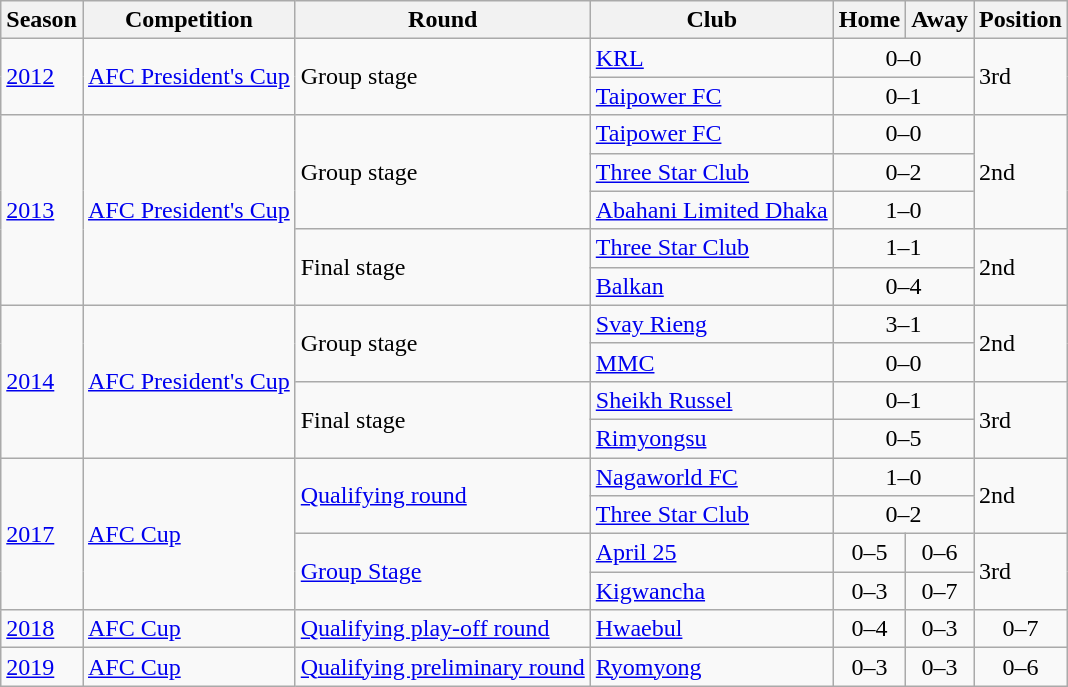<table class="wikitable">
<tr>
<th>Season</th>
<th>Competition</th>
<th>Round</th>
<th>Club</th>
<th>Home</th>
<th>Away</th>
<th>Position</th>
</tr>
<tr>
<td rowspan="2"><a href='#'>2012</a></td>
<td rowspan="2"><a href='#'>AFC President's Cup</a></td>
<td rowspan="2">Group stage</td>
<td> <a href='#'>KRL</a></td>
<td colspan=2; style="text-align:center;">0–0</td>
<td rowspan="2">3rd</td>
</tr>
<tr>
<td> <a href='#'>Taipower FC</a></td>
<td colspan=2; style="text-align:center;">0–1</td>
</tr>
<tr>
<td rowspan="5"><a href='#'>2013</a></td>
<td rowspan="5"><a href='#'>AFC President's Cup</a></td>
<td rowspan="3">Group stage</td>
<td> <a href='#'>Taipower FC</a></td>
<td colspan=2; style="text-align:center;">0–0</td>
<td rowspan="3">2nd</td>
</tr>
<tr>
<td> <a href='#'>Three Star Club</a></td>
<td colspan=2; style="text-align:center;">0–2</td>
</tr>
<tr>
<td> <a href='#'>Abahani Limited Dhaka</a></td>
<td colspan=2; style="text-align:center;">1–0</td>
</tr>
<tr>
<td rowspan="2">Final stage</td>
<td> <a href='#'>Three Star Club</a></td>
<td colspan=2; style="text-align:center;">1–1</td>
<td rowspan="2">2nd</td>
</tr>
<tr>
<td> <a href='#'>Balkan</a></td>
<td colspan=2; style="text-align:center;">0–4</td>
</tr>
<tr>
<td rowspan="4"><a href='#'>2014</a></td>
<td rowspan="4"><a href='#'>AFC President's Cup</a></td>
<td rowspan="2">Group stage</td>
<td> <a href='#'>Svay Rieng</a></td>
<td colspan=2; style="text-align:center;">3–1</td>
<td rowspan="2">2nd</td>
</tr>
<tr>
<td> <a href='#'>MMC</a></td>
<td colspan=2; style="text-align:center;">0–0</td>
</tr>
<tr>
<td rowspan="2">Final stage</td>
<td> <a href='#'>Sheikh Russel</a></td>
<td colspan=2; style="text-align:center;">0–1</td>
<td rowspan="2">3rd</td>
</tr>
<tr>
<td> <a href='#'>Rimyongsu</a></td>
<td colspan=2; style="text-align:center;">0–5</td>
</tr>
<tr>
<td rowspan="4"><a href='#'>2017</a></td>
<td rowspan="4"><a href='#'>AFC Cup</a></td>
<td rowspan="2"><a href='#'>Qualifying round</a></td>
<td> <a href='#'>Nagaworld FC</a></td>
<td colspan=2; style="text-align:center;">1–0</td>
<td rowspan="2">2nd</td>
</tr>
<tr>
<td> <a href='#'>Three Star Club</a></td>
<td colspan=2; style="text-align:center;">0–2</td>
</tr>
<tr>
<td rowspan=2><a href='#'>Group Stage</a></td>
<td> <a href='#'>April 25</a></td>
<td style="text-align:center;">0–5</td>
<td style="text-align:center;">0–6</td>
<td rowspan="2">3rd</td>
</tr>
<tr>
<td> <a href='#'>Kigwancha</a></td>
<td style="text-align:center;">0–3</td>
<td style="text-align:center;">0–7</td>
</tr>
<tr>
<td><a href='#'>2018</a></td>
<td><a href='#'>AFC Cup</a></td>
<td><a href='#'>Qualifying play-off round</a></td>
<td> <a href='#'>Hwaebul</a></td>
<td style="text-align:center;">0–4</td>
<td style="text-align:center;">0–3</td>
<td style="text-align:center;">0–7</td>
</tr>
<tr>
<td><a href='#'>2019</a></td>
<td><a href='#'>AFC Cup</a></td>
<td><a href='#'>Qualifying preliminary round</a></td>
<td> <a href='#'>Ryomyong</a></td>
<td style="text-align:center;">0–3</td>
<td style="text-align:center;">0–3</td>
<td style="text-align:center;">0–6</td>
</tr>
</table>
